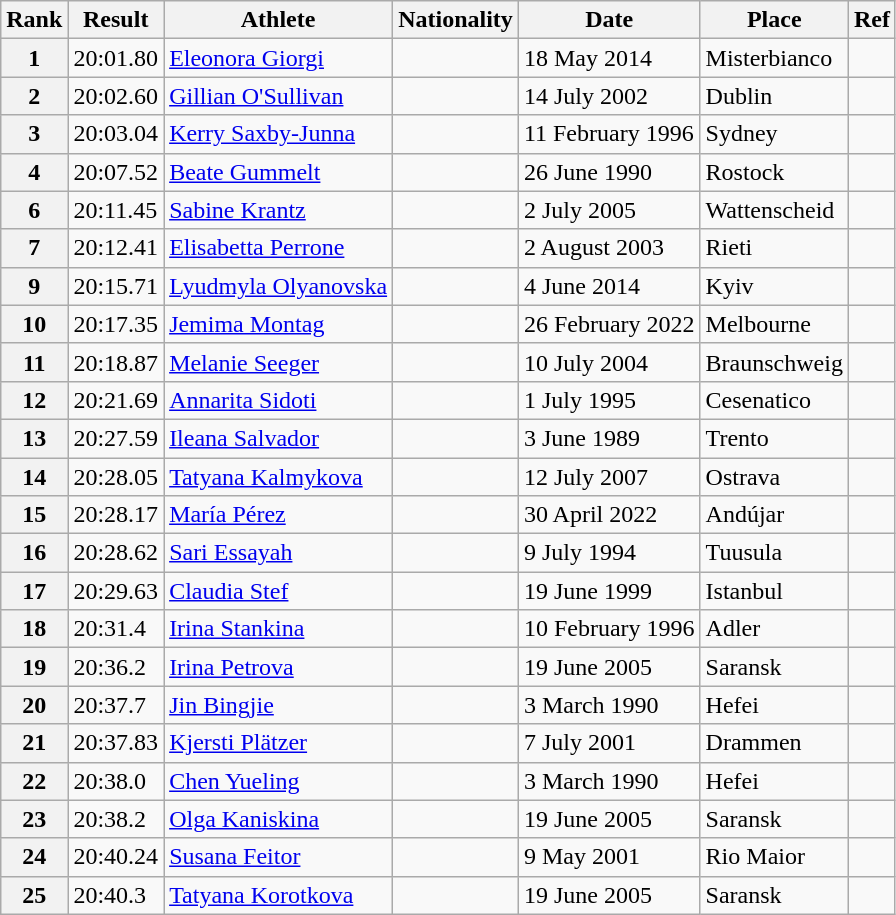<table class="wikitable">
<tr>
<th>Rank</th>
<th>Result</th>
<th>Athlete</th>
<th>Nationality</th>
<th>Date</th>
<th>Place</th>
<th>Ref</th>
</tr>
<tr>
<th>1</th>
<td>20:01.80</td>
<td><a href='#'>Eleonora Giorgi</a></td>
<td></td>
<td>18 May 2014</td>
<td>Misterbianco</td>
<td></td>
</tr>
<tr>
<th>2</th>
<td>20:02.60</td>
<td><a href='#'>Gillian O'Sullivan</a></td>
<td></td>
<td>14 July 2002</td>
<td>Dublin</td>
<td></td>
</tr>
<tr>
<th>3</th>
<td>20:03.04</td>
<td><a href='#'>Kerry Saxby-Junna</a></td>
<td></td>
<td>11 February 1996</td>
<td>Sydney</td>
<td></td>
</tr>
<tr>
<th>4</th>
<td>20:07.52</td>
<td><a href='#'>Beate Gummelt</a></td>
<td></td>
<td>26 June 1990</td>
<td>Rostock</td>
<td></td>
</tr>
<tr>
<th>6</th>
<td>20:11.45</td>
<td><a href='#'>Sabine Krantz</a></td>
<td></td>
<td>2 July 2005</td>
<td>Wattenscheid</td>
<td></td>
</tr>
<tr>
<th>7</th>
<td>20:12.41</td>
<td><a href='#'>Elisabetta Perrone</a></td>
<td></td>
<td>2 August 2003</td>
<td>Rieti</td>
<td></td>
</tr>
<tr>
<th>9</th>
<td>20:15.71</td>
<td><a href='#'>Lyudmyla Olyanovska</a></td>
<td></td>
<td>4 June 2014</td>
<td>Kyiv</td>
<td></td>
</tr>
<tr>
<th>10</th>
<td>20:17.35</td>
<td><a href='#'>Jemima Montag</a></td>
<td></td>
<td>26 February 2022</td>
<td>Melbourne</td>
<td></td>
</tr>
<tr>
<th>11</th>
<td>20:18.87</td>
<td><a href='#'>Melanie Seeger</a></td>
<td></td>
<td>10 July 2004</td>
<td>Braunschweig</td>
<td></td>
</tr>
<tr>
<th>12</th>
<td>20:21.69</td>
<td><a href='#'>Annarita Sidoti</a></td>
<td></td>
<td>1 July 1995</td>
<td>Cesenatico</td>
<td></td>
</tr>
<tr>
<th>13</th>
<td>20:27.59</td>
<td><a href='#'>Ileana Salvador</a></td>
<td></td>
<td>3 June 1989</td>
<td>Trento</td>
<td></td>
</tr>
<tr>
<th>14</th>
<td>20:28.05</td>
<td><a href='#'>Tatyana Kalmykova</a></td>
<td></td>
<td>12 July 2007</td>
<td>Ostrava</td>
<td></td>
</tr>
<tr>
<th>15</th>
<td>20:28.17</td>
<td><a href='#'>María Pérez</a></td>
<td></td>
<td>30 April 2022</td>
<td>Andújar</td>
<td></td>
</tr>
<tr>
<th>16</th>
<td>20:28.62</td>
<td><a href='#'>Sari Essayah</a></td>
<td></td>
<td>9 July 1994</td>
<td>Tuusula</td>
<td></td>
</tr>
<tr>
<th>17</th>
<td>20:29.63</td>
<td><a href='#'>Claudia Stef</a></td>
<td></td>
<td>19 June 1999</td>
<td>Istanbul</td>
<td></td>
</tr>
<tr>
<th>18</th>
<td>20:31.4</td>
<td><a href='#'>Irina Stankina</a></td>
<td></td>
<td>10 February 1996</td>
<td>Adler</td>
<td></td>
</tr>
<tr>
<th>19</th>
<td>20:36.2</td>
<td><a href='#'>Irina Petrova</a></td>
<td></td>
<td>19 June 2005</td>
<td>Saransk</td>
<td></td>
</tr>
<tr>
<th>20</th>
<td>20:37.7</td>
<td><a href='#'>Jin Bingjie</a></td>
<td></td>
<td>3 March 1990</td>
<td>Hefei</td>
<td></td>
</tr>
<tr>
<th>21</th>
<td>20:37.83</td>
<td><a href='#'>Kjersti Plätzer</a></td>
<td></td>
<td>7 July 2001</td>
<td>Drammen</td>
<td></td>
</tr>
<tr>
<th>22</th>
<td>20:38.0</td>
<td><a href='#'>Chen Yueling</a></td>
<td></td>
<td>3 March 1990</td>
<td>Hefei</td>
<td></td>
</tr>
<tr>
<th>23</th>
<td>20:38.2</td>
<td><a href='#'>Olga Kaniskina</a></td>
<td></td>
<td>19 June 2005</td>
<td>Saransk</td>
<td></td>
</tr>
<tr>
<th>24</th>
<td>20:40.24</td>
<td><a href='#'>Susana Feitor</a></td>
<td></td>
<td>9 May 2001</td>
<td>Rio Maior</td>
<td></td>
</tr>
<tr>
<th>25</th>
<td>20:40.3</td>
<td><a href='#'>Tatyana Korotkova</a></td>
<td></td>
<td>19 June 2005</td>
<td>Saransk</td>
<td></td>
</tr>
</table>
